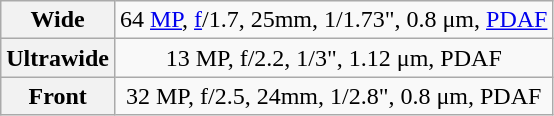<table class="wikitable" style="text-align:center">
<tr>
<th>Wide</th>
<td>64 <a href='#'>MP</a>, <a href='#'>f</a>/1.7, 25mm, 1/1.73", 0.8 μm, <a href='#'>PDAF</a></td>
</tr>
<tr>
<th>Ultrawide</th>
<td>13 MP, f/2.2, 1/3", 1.12 μm, PDAF</td>
</tr>
<tr>
<th>Front</th>
<td>32 MP, f/2.5, 24mm, 1/2.8", 0.8 μm, PDAF</td>
</tr>
</table>
